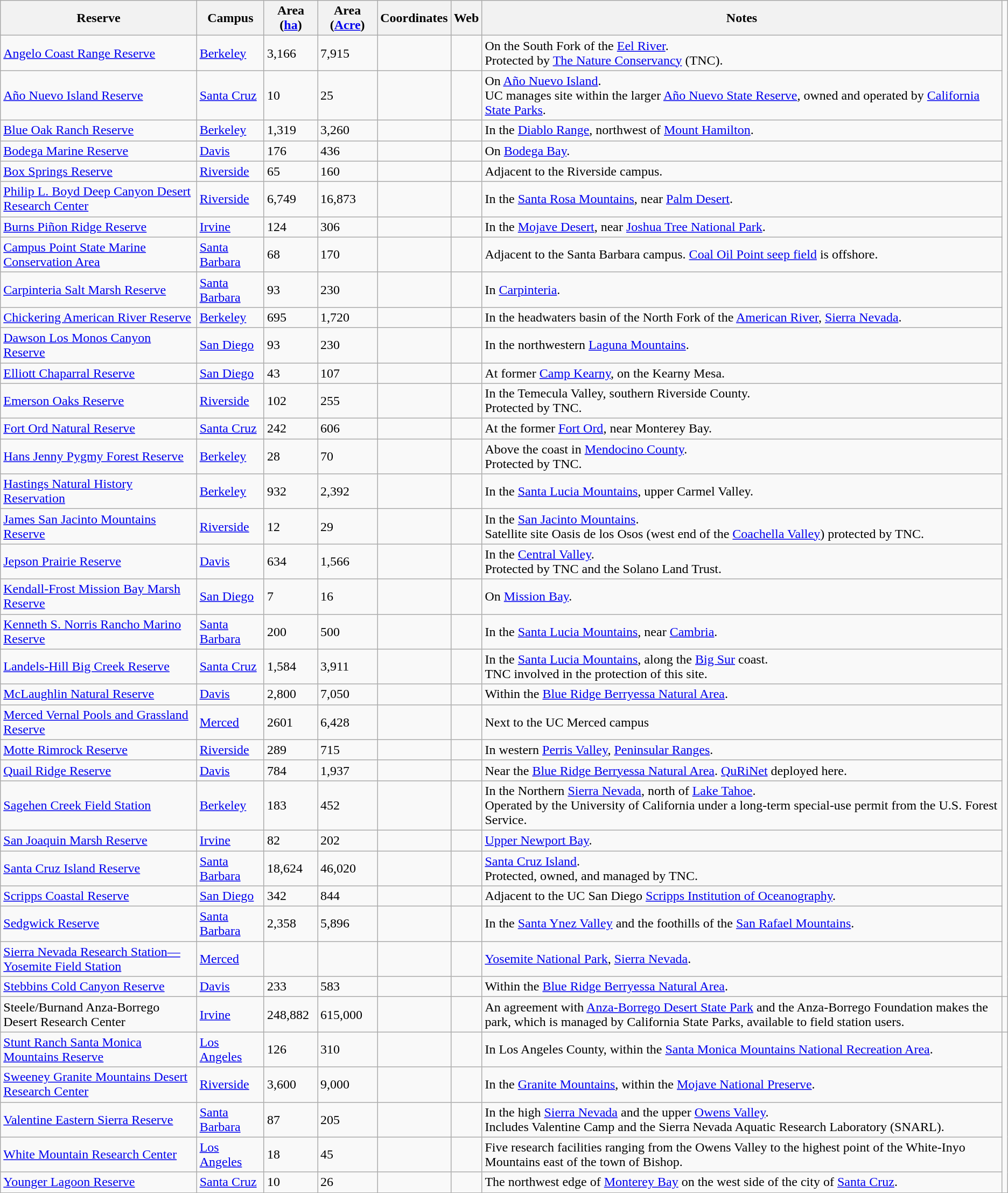<table class="wikitable sortable">
<tr>
<th><strong>Reserve</strong></th>
<th><strong>Campus</strong></th>
<th><strong>Area</strong> (<a href='#'>ha</a>)</th>
<th><strong>Area</strong> (<a href='#'>Acre</a>)</th>
<th><strong>Coordinates</strong></th>
<th><strong>Web</strong></th>
<th><strong>Notes</strong></th>
</tr>
<tr ->
<td><a href='#'>Angelo Coast Range Reserve</a></td>
<td><a href='#'>Berkeley</a></td>
<td>3,166</td>
<td>7,915</td>
<td></td>
<td></td>
<td>On the South Fork of the <a href='#'>Eel River</a>.<br>Protected by <a href='#'>The Nature Conservancy</a> (TNC).</td>
</tr>
<tr ->
<td><a href='#'>Año Nuevo Island Reserve</a></td>
<td><a href='#'>Santa Cruz</a></td>
<td>10</td>
<td>25</td>
<td></td>
<td></td>
<td>On <a href='#'>Año Nuevo Island</a>.<br>UC manages site within the larger <a href='#'>Año Nuevo State Reserve</a>, owned and operated by <a href='#'>California State Parks</a>.</td>
</tr>
<tr ->
<td><a href='#'>Blue Oak Ranch Reserve</a></td>
<td><a href='#'>Berkeley</a></td>
<td>1,319</td>
<td>3,260</td>
<td></td>
<td></td>
<td>In the <a href='#'>Diablo Range</a>, northwest of <a href='#'>Mount Hamilton</a>.</td>
</tr>
<tr ->
<td><a href='#'>Bodega Marine Reserve</a></td>
<td><a href='#'>Davis</a></td>
<td>176</td>
<td>436</td>
<td></td>
<td></td>
<td>On <a href='#'>Bodega Bay</a>.</td>
</tr>
<tr ->
<td><a href='#'>Box Springs Reserve</a></td>
<td><a href='#'>Riverside</a></td>
<td>65</td>
<td>160</td>
<td></td>
<td></td>
<td>Adjacent to the Riverside campus.</td>
</tr>
<tr ->
<td><a href='#'>Philip L. Boyd Deep Canyon Desert Research Center</a></td>
<td><a href='#'>Riverside</a></td>
<td>6,749</td>
<td>16,873</td>
<td></td>
<td></td>
<td>In the <a href='#'>Santa Rosa Mountains</a>, near <a href='#'>Palm Desert</a>.</td>
</tr>
<tr ->
<td><a href='#'>Burns Piñon Ridge Reserve</a></td>
<td><a href='#'>Irvine</a></td>
<td>124</td>
<td>306</td>
<td></td>
<td></td>
<td>In the <a href='#'>Mojave Desert</a>, near <a href='#'>Joshua Tree National Park</a>.</td>
</tr>
<tr ->
<td><a href='#'>Campus Point State Marine Conservation Area</a></td>
<td><a href='#'>Santa Barbara</a></td>
<td>68</td>
<td>170</td>
<td></td>
<td></td>
<td>Adjacent to the Santa Barbara campus. <a href='#'>Coal Oil Point seep field</a> is offshore.</td>
</tr>
<tr ->
<td><a href='#'>Carpinteria Salt Marsh Reserve</a></td>
<td><a href='#'>Santa Barbara</a></td>
<td>93</td>
<td>230</td>
<td></td>
<td></td>
<td>In <a href='#'>Carpinteria</a>.</td>
</tr>
<tr ->
<td><a href='#'>Chickering American River Reserve</a></td>
<td><a href='#'>Berkeley</a></td>
<td>695</td>
<td>1,720</td>
<td></td>
<td></td>
<td>In the headwaters basin of the North Fork of the <a href='#'>American River</a>, <a href='#'>Sierra Nevada</a>.</td>
</tr>
<tr ->
<td><a href='#'>Dawson Los Monos Canyon Reserve</a></td>
<td><a href='#'>San Diego</a></td>
<td>93</td>
<td>230</td>
<td></td>
<td></td>
<td>In the northwestern <a href='#'>Laguna Mountains</a>.</td>
</tr>
<tr ->
<td><a href='#'>Elliott Chaparral Reserve</a></td>
<td><a href='#'>San Diego</a></td>
<td>43</td>
<td>107</td>
<td></td>
<td></td>
<td>At former <a href='#'>Camp Kearny</a>, on the Kearny Mesa.</td>
</tr>
<tr ->
<td><a href='#'>Emerson Oaks Reserve</a></td>
<td><a href='#'>Riverside</a></td>
<td>102</td>
<td>255</td>
<td></td>
<td></td>
<td>In the Temecula Valley, southern Riverside County.<br>Protected by TNC.</td>
</tr>
<tr ->
<td><a href='#'>Fort Ord Natural Reserve</a></td>
<td><a href='#'>Santa Cruz</a></td>
<td>242</td>
<td>606</td>
<td></td>
<td></td>
<td>At the former <a href='#'>Fort Ord</a>, near Monterey Bay.</td>
</tr>
<tr ->
<td><a href='#'>Hans Jenny Pygmy Forest Reserve</a></td>
<td><a href='#'>Berkeley</a></td>
<td>28</td>
<td>70</td>
<td></td>
<td></td>
<td>Above the coast in <a href='#'>Mendocino County</a>.<br>Protected by TNC.</td>
</tr>
<tr ->
<td><a href='#'>Hastings Natural History Reservation</a></td>
<td><a href='#'>Berkeley</a></td>
<td>932</td>
<td>2,392</td>
<td></td>
<td></td>
<td>In the <a href='#'>Santa Lucia Mountains</a>, upper Carmel Valley.</td>
</tr>
<tr ->
<td><a href='#'>James San Jacinto Mountains Reserve</a></td>
<td><a href='#'>Riverside</a></td>
<td>12</td>
<td>29</td>
<td></td>
<td></td>
<td>In the <a href='#'>San Jacinto Mountains</a>.<br>Satellite site Oasis de los Osos (west end of the <a href='#'>Coachella Valley</a>) protected by TNC.</td>
</tr>
<tr ->
<td><a href='#'>Jepson Prairie Reserve</a></td>
<td><a href='#'>Davis</a></td>
<td>634</td>
<td>1,566</td>
<td></td>
<td></td>
<td>In the <a href='#'>Central Valley</a>.<br>Protected by TNC and the Solano Land Trust.</td>
</tr>
<tr ->
<td><a href='#'>Kendall-Frost Mission Bay Marsh Reserve</a></td>
<td><a href='#'>San Diego</a></td>
<td>7</td>
<td>16</td>
<td></td>
<td></td>
<td>On <a href='#'>Mission Bay</a>.</td>
</tr>
<tr ->
<td><a href='#'>Kenneth S. Norris Rancho Marino Reserve</a></td>
<td><a href='#'>Santa Barbara</a></td>
<td>200</td>
<td>500</td>
<td></td>
<td></td>
<td>In the <a href='#'>Santa Lucia Mountains</a>, near <a href='#'>Cambria</a>.</td>
</tr>
<tr ->
<td><a href='#'>Landels-Hill Big Creek Reserve</a></td>
<td><a href='#'>Santa Cruz</a></td>
<td>1,584</td>
<td>3,911</td>
<td></td>
<td></td>
<td>In the <a href='#'>Santa Lucia Mountains</a>, along the <a href='#'>Big Sur</a> coast.<br>TNC involved in the protection of this site.</td>
</tr>
<tr ->
<td><a href='#'>McLaughlin Natural Reserve</a></td>
<td><a href='#'>Davis</a></td>
<td>2,800</td>
<td>7,050</td>
<td></td>
<td></td>
<td>Within the <a href='#'>Blue Ridge Berryessa Natural Area</a>.</td>
</tr>
<tr>
<td><a href='#'>Merced Vernal Pools and Grassland Reserve</a></td>
<td><a href='#'>Merced</a></td>
<td>2601</td>
<td>6,428</td>
<td></td>
<td></td>
<td>Next to the UC Merced campus</td>
</tr>
<tr ->
<td><a href='#'>Motte Rimrock Reserve</a></td>
<td><a href='#'>Riverside</a></td>
<td>289</td>
<td>715</td>
<td></td>
<td></td>
<td>In western <a href='#'>Perris Valley</a>, <a href='#'>Peninsular Ranges</a>.</td>
</tr>
<tr ->
<td><a href='#'>Quail Ridge Reserve</a></td>
<td><a href='#'>Davis</a></td>
<td>784</td>
<td>1,937</td>
<td></td>
<td></td>
<td>Near the <a href='#'>Blue Ridge Berryessa Natural Area</a>. <a href='#'>QuRiNet</a> deployed here.</td>
</tr>
<tr ->
<td><a href='#'>Sagehen Creek Field Station</a></td>
<td><a href='#'>Berkeley</a></td>
<td>183</td>
<td>452</td>
<td></td>
<td></td>
<td>In the Northern <a href='#'>Sierra Nevada</a>, north of <a href='#'>Lake Tahoe</a>.<br>Operated by the University of California under a long-term special-use permit from the U.S. Forest Service.</td>
</tr>
<tr ->
<td><a href='#'>San Joaquin Marsh Reserve</a></td>
<td><a href='#'>Irvine</a></td>
<td>82</td>
<td>202</td>
<td></td>
<td></td>
<td><a href='#'>Upper Newport Bay</a>.</td>
</tr>
<tr ->
<td><a href='#'>Santa Cruz Island Reserve</a></td>
<td><a href='#'>Santa Barbara</a></td>
<td>18,624</td>
<td>46,020</td>
<td></td>
<td></td>
<td><a href='#'>Santa Cruz Island</a>.<br>Protected, owned, and managed by TNC.</td>
</tr>
<tr ->
<td><a href='#'>Scripps Coastal Reserve</a></td>
<td><a href='#'>San Diego</a></td>
<td>342</td>
<td>844</td>
<td></td>
<td></td>
<td>Adjacent to the UC San Diego <a href='#'>Scripps Institution of Oceanography</a>.</td>
</tr>
<tr ->
<td><a href='#'>Sedgwick Reserve</a></td>
<td><a href='#'>Santa Barbara</a></td>
<td>2,358</td>
<td>5,896</td>
<td></td>
<td></td>
<td>In the <a href='#'>Santa Ynez Valley</a> and the foothills of the <a href='#'>San Rafael Mountains</a>.</td>
</tr>
<tr ->
<td><a href='#'>Sierra Nevada Research Station—Yosemite Field Station</a></td>
<td><a href='#'>Merced</a></td>
<td></td>
<td></td>
<td></td>
<td></td>
<td><a href='#'>Yosemite National Park</a>, <a href='#'>Sierra Nevada</a>.</td>
</tr>
<tr ->
<td><a href='#'>Stebbins Cold Canyon Reserve</a></td>
<td><a href='#'>Davis</a></td>
<td>233</td>
<td>583</td>
<td></td>
<td></td>
<td>Within the <a href='#'>Blue Ridge Berryessa Natural Area</a>.</td>
</tr>
<tr ->
<td>Steele/Burnand Anza-Borrego Desert Research Center</td>
<td><a href='#'>Irvine</a></td>
<td>248,882</td>
<td>615,000</td>
<td></td>
<td></td>
<td>An agreement with <a href='#'>Anza-Borrego Desert State Park</a> and the Anza-Borrego Foundation makes the park, which is managed by California State Parks, available to field station users.</td>
<td></td>
</tr>
<tr ->
<td><a href='#'>Stunt Ranch Santa Monica Mountains Reserve</a></td>
<td><a href='#'>Los Angeles</a></td>
<td>126</td>
<td>310</td>
<td></td>
<td></td>
<td>In Los Angeles County, within the <a href='#'>Santa Monica Mountains National Recreation Area</a>.</td>
</tr>
<tr ->
<td><a href='#'>Sweeney Granite Mountains Desert Research Center</a></td>
<td><a href='#'>Riverside</a></td>
<td>3,600</td>
<td>9,000</td>
<td></td>
<td></td>
<td>In the <a href='#'>Granite Mountains</a>, within the <a href='#'>Mojave National Preserve</a>.</td>
</tr>
<tr ->
<td><a href='#'>Valentine Eastern Sierra Reserve</a></td>
<td><a href='#'>Santa Barbara</a></td>
<td>87</td>
<td>205</td>
<td></td>
<td></td>
<td>In the high <a href='#'>Sierra Nevada</a> and the upper <a href='#'>Owens Valley</a>.<br>Includes Valentine Camp and the Sierra Nevada Aquatic Research Laboratory (SNARL).</td>
</tr>
<tr ->
<td><a href='#'>White Mountain Research Center</a></td>
<td><a href='#'>Los Angeles</a></td>
<td>18</td>
<td>45</td>
<td></td>
<td></td>
<td>Five research facilities ranging from the Owens Valley to the highest point of the White-Inyo Mountains east of the town of Bishop.</td>
</tr>
<tr ->
<td><a href='#'>Younger Lagoon Reserve</a></td>
<td><a href='#'>Santa Cruz</a></td>
<td>10</td>
<td>26</td>
<td></td>
<td></td>
<td>The northwest edge of <a href='#'>Monterey Bay</a> on the west side of the city of <a href='#'>Santa Cruz</a>.</td>
</tr>
</table>
